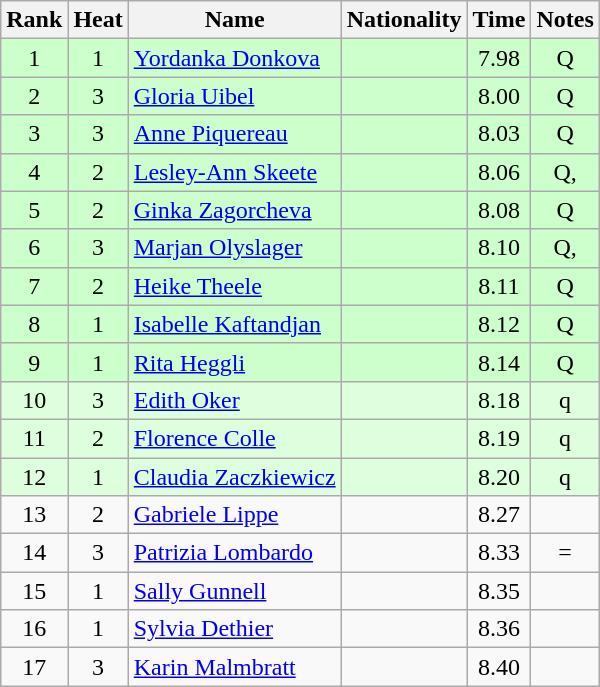<table class="wikitable sortable" style="text-align:center">
<tr>
<th>Rank</th>
<th>Heat</th>
<th>Name</th>
<th>Nationality</th>
<th>Time</th>
<th>Notes</th>
</tr>
<tr bgcolor=ccffcc>
<td>1</td>
<td>1</td>
<td align="left"><a href='#'>Yordanka Donkova</a></td>
<td align=left></td>
<td>7.98</td>
<td>Q</td>
</tr>
<tr bgcolor=ccffcc>
<td>2</td>
<td>3</td>
<td align="left"><a href='#'>Gloria Uibel</a></td>
<td align=left></td>
<td>8.00</td>
<td>Q</td>
</tr>
<tr bgcolor=ccffcc>
<td>3</td>
<td>3</td>
<td align="left"><a href='#'>Anne Piquereau</a></td>
<td align=left></td>
<td>8.03</td>
<td>Q</td>
</tr>
<tr bgcolor=ccffcc>
<td>4</td>
<td>2</td>
<td align="left"><a href='#'>Lesley-Ann Skeete</a></td>
<td align=left></td>
<td>8.06</td>
<td>Q, </td>
</tr>
<tr bgcolor=ccffcc>
<td>5</td>
<td>2</td>
<td align="left"><a href='#'>Ginka Zagorcheva</a></td>
<td align=left></td>
<td>8.08</td>
<td>Q</td>
</tr>
<tr bgcolor=ccffcc>
<td>6</td>
<td>3</td>
<td align="left"><a href='#'>Marjan Olyslager</a></td>
<td align=left></td>
<td>8.10</td>
<td>Q, </td>
</tr>
<tr bgcolor=ccffcc>
<td>7</td>
<td>2</td>
<td align="left"><a href='#'>Heike Theele</a></td>
<td align=left></td>
<td>8.11</td>
<td>Q</td>
</tr>
<tr bgcolor=ccffcc>
<td>8</td>
<td>1</td>
<td align="left"><a href='#'>Isabelle Kaftandjan</a></td>
<td align=left></td>
<td>8.12</td>
<td>Q</td>
</tr>
<tr bgcolor=ccffcc>
<td>9</td>
<td>1</td>
<td align="left"><a href='#'>Rita Heggli</a></td>
<td align=left></td>
<td>8.14</td>
<td>Q</td>
</tr>
<tr bgcolor=ddffdd>
<td>10</td>
<td>3</td>
<td align="left"><a href='#'>Edith Oker</a></td>
<td align=left></td>
<td>8.18</td>
<td>q</td>
</tr>
<tr bgcolor=ddffdd>
<td>11</td>
<td>2</td>
<td align="left"><a href='#'>Florence Colle</a></td>
<td align=left></td>
<td>8.19</td>
<td>q</td>
</tr>
<tr bgcolor=ddffdd>
<td>12</td>
<td>1</td>
<td align="left"><a href='#'>Claudia Zaczkiewicz</a></td>
<td align=left></td>
<td>8.20</td>
<td>q</td>
</tr>
<tr>
<td>13</td>
<td>2</td>
<td align="left"><a href='#'>Gabriele Lippe</a></td>
<td align=left></td>
<td>8.27</td>
<td></td>
</tr>
<tr>
<td>14</td>
<td>3</td>
<td align="left"><a href='#'>Patrizia Lombardo</a></td>
<td align=left></td>
<td>8.33</td>
<td>=</td>
</tr>
<tr>
<td>15</td>
<td>1</td>
<td align="left"><a href='#'>Sally Gunnell</a></td>
<td align=left></td>
<td>8.35</td>
<td></td>
</tr>
<tr>
<td>16</td>
<td>1</td>
<td align="left"><a href='#'>Sylvia Dethier</a></td>
<td align=left></td>
<td>8.36</td>
<td></td>
</tr>
<tr>
<td>17</td>
<td>3</td>
<td align="left"><a href='#'>Karin Malmbratt</a></td>
<td align=left></td>
<td>8.40</td>
<td></td>
</tr>
</table>
